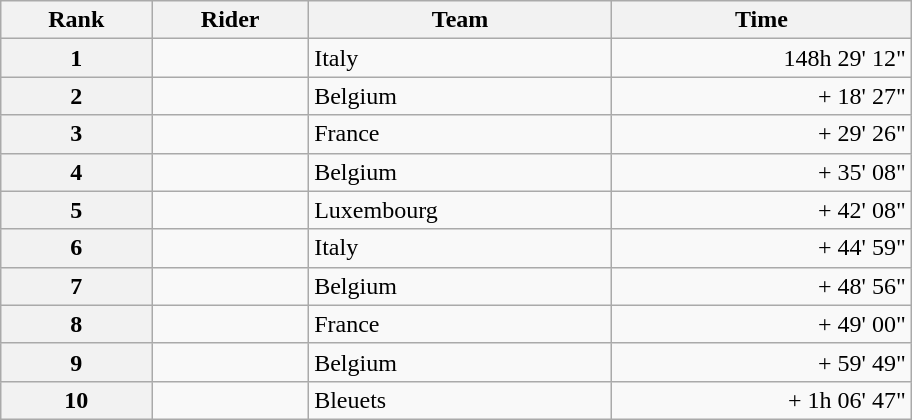<table class="wikitable" style="width:38em; margin-bottom:0;">
<tr>
<th scope="col">Rank</th>
<th scope="col">Rider</th>
<th scope="col">Team</th>
<th scope="col">Time</th>
</tr>
<tr>
<th scope="row">1</th>
<td></td>
<td>Italy</td>
<td style="text-align:right;">148h 29' 12"</td>
</tr>
<tr>
<th scope="row">2</th>
<td></td>
<td>Belgium</td>
<td style="text-align:right;">+ 18' 27"</td>
</tr>
<tr>
<th scope="row">3</th>
<td></td>
<td>France</td>
<td style="text-align:right;">+ 29' 26"</td>
</tr>
<tr>
<th scope="row">4</th>
<td></td>
<td>Belgium</td>
<td style="text-align:right;">+ 35' 08"</td>
</tr>
<tr>
<th scope="row">5</th>
<td></td>
<td>Luxembourg</td>
<td style="text-align:right;">+ 42' 08"</td>
</tr>
<tr>
<th scope="row">6</th>
<td></td>
<td>Italy</td>
<td style="text-align:right;">+ 44' 59"</td>
</tr>
<tr>
<th scope="row">7</th>
<td></td>
<td>Belgium</td>
<td style="text-align:right;">+ 48' 56"</td>
</tr>
<tr>
<th scope="row">8</th>
<td></td>
<td>France</td>
<td style="text-align:right;">+ 49' 00"</td>
</tr>
<tr>
<th scope="row">9</th>
<td></td>
<td>Belgium</td>
<td style="text-align:right;">+ 59' 49"</td>
</tr>
<tr>
<th scope="row">10</th>
<td></td>
<td>Bleuets</td>
<td style="text-align:right;">+ 1h 06' 47"</td>
</tr>
</table>
